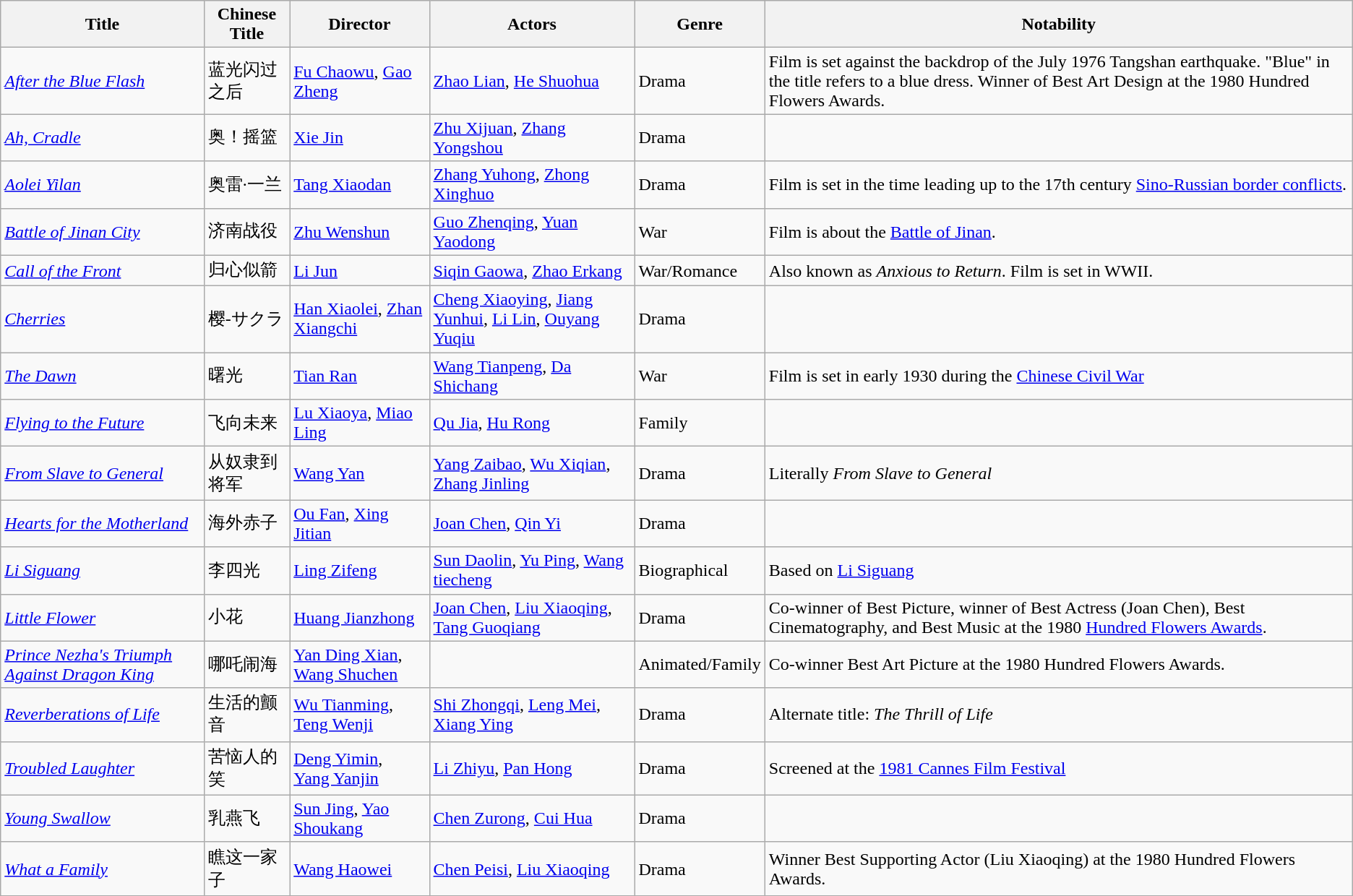<table class="wikitable">
<tr>
<th>Title</th>
<th>Chinese Title</th>
<th>Director</th>
<th>Actors</th>
<th>Genre</th>
<th>Notability</th>
</tr>
<tr>
<td><em><a href='#'>After the Blue Flash</a></em></td>
<td>蓝光闪过之后</td>
<td><a href='#'>Fu Chaowu</a>, <a href='#'>Gao Zheng</a></td>
<td><a href='#'>Zhao Lian</a>, <a href='#'>He Shuohua</a></td>
<td>Drama</td>
<td>Film is set against the backdrop of the July 1976 Tangshan earthquake. "Blue" in the title refers to a blue dress. Winner of Best Art Design at the 1980 Hundred Flowers Awards.</td>
</tr>
<tr>
<td><em><a href='#'>Ah, Cradle</a></em></td>
<td>奥！摇篮</td>
<td><a href='#'>Xie Jin</a></td>
<td><a href='#'>Zhu Xijuan</a>, <a href='#'>Zhang Yongshou</a></td>
<td>Drama</td>
<td></td>
</tr>
<tr>
<td><em><a href='#'>Aolei Yilan</a></em></td>
<td>奥雷·一兰</td>
<td><a href='#'>Tang Xiaodan</a></td>
<td><a href='#'>Zhang Yuhong</a>, <a href='#'>Zhong Xinghuo</a></td>
<td>Drama</td>
<td>Film is set in the time leading up to the 17th century <a href='#'>Sino-Russian border conflicts</a>.</td>
</tr>
<tr>
<td><em><a href='#'>Battle of Jinan City</a></em></td>
<td>济南战役</td>
<td><a href='#'>Zhu Wenshun</a></td>
<td><a href='#'>Guo Zhenqing</a>, <a href='#'>Yuan Yaodong</a></td>
<td>War</td>
<td>Film is about the <a href='#'>Battle of Jinan</a>.</td>
</tr>
<tr>
<td><em><a href='#'>Call of the Front</a></em></td>
<td>归心似箭</td>
<td><a href='#'>Li Jun</a></td>
<td><a href='#'>Siqin Gaowa</a>, <a href='#'>Zhao Erkang</a></td>
<td>War/Romance</td>
<td>Also known as <em>Anxious to Return</em>. Film is set in WWII.</td>
</tr>
<tr>
<td><em><a href='#'>Cherries</a></em></td>
<td>樱-サクラ</td>
<td><a href='#'>Han Xiaolei</a>, <a href='#'>Zhan Xiangchi</a></td>
<td><a href='#'>Cheng Xiaoying</a>, <a href='#'>Jiang Yunhui</a>, <a href='#'>Li Lin</a>, <a href='#'>Ouyang Yuqiu</a></td>
<td>Drama</td>
<td></td>
</tr>
<tr>
<td><em><a href='#'>The Dawn</a></em></td>
<td>曙光</td>
<td><a href='#'>Tian Ran</a></td>
<td><a href='#'>Wang Tianpeng</a>, <a href='#'>Da Shichang</a></td>
<td>War</td>
<td>Film is set in early 1930 during the <a href='#'>Chinese Civil War</a></td>
</tr>
<tr>
<td><em><a href='#'>Flying to the Future</a></em></td>
<td>飞向未来</td>
<td><a href='#'>Lu Xiaoya</a>, <a href='#'>Miao Ling</a></td>
<td><a href='#'>Qu Jia</a>, <a href='#'>Hu Rong</a></td>
<td>Family</td>
<td></td>
</tr>
<tr>
<td><em><a href='#'>From Slave to General</a></em></td>
<td>从奴隶到将军</td>
<td><a href='#'>Wang Yan</a></td>
<td><a href='#'>Yang Zaibao</a>, <a href='#'>Wu Xiqian</a>, <a href='#'>Zhang Jinling</a></td>
<td>Drama</td>
<td>Literally <em>From Slave to General</em></td>
</tr>
<tr>
<td><em><a href='#'>Hearts for the Motherland</a></em></td>
<td>海外赤子</td>
<td><a href='#'>Ou Fan</a>, <a href='#'>Xing Jitian</a></td>
<td><a href='#'>Joan Chen</a>, <a href='#'>Qin Yi</a></td>
<td>Drama</td>
</tr>
<tr>
<td><em><a href='#'>Li Siguang</a></em></td>
<td>李四光</td>
<td><a href='#'>Ling Zifeng</a></td>
<td><a href='#'>Sun Daolin</a>, <a href='#'>Yu Ping</a>, <a href='#'>Wang tiecheng</a></td>
<td>Biographical</td>
<td>Based on <a href='#'>Li Siguang</a></td>
</tr>
<tr>
<td><em><a href='#'>Little Flower</a></em></td>
<td>小花</td>
<td><a href='#'>Huang Jianzhong</a></td>
<td><a href='#'>Joan Chen</a>, <a href='#'>Liu Xiaoqing</a>, <a href='#'>Tang Guoqiang</a></td>
<td>Drama</td>
<td>Co-winner of Best Picture, winner of Best Actress (Joan Chen), Best Cinematography, and Best Music at the 1980 <a href='#'>Hundred Flowers Awards</a>.</td>
</tr>
<tr>
<td><em><a href='#'>Prince Nezha's Triumph Against Dragon King</a></em></td>
<td>哪吒闹海</td>
<td><a href='#'>Yan Ding Xian</a>, <a href='#'>Wang Shuchen</a></td>
<td></td>
<td>Animated/Family</td>
<td>Co-winner Best Art Picture at the 1980 Hundred Flowers Awards.</td>
</tr>
<tr>
<td><em><a href='#'>Reverberations of Life</a></em></td>
<td>生活的颤音</td>
<td><a href='#'>Wu Tianming</a>, <a href='#'>Teng Wenji</a></td>
<td><a href='#'>Shi Zhongqi</a>, <a href='#'>Leng Mei</a>, <a href='#'>Xiang Ying</a></td>
<td>Drama</td>
<td>Alternate title: <em>The Thrill of Life</em></td>
</tr>
<tr>
<td><em><a href='#'>Troubled Laughter</a></em></td>
<td>苦恼人的笑</td>
<td><a href='#'>Deng Yimin</a>,<br><a href='#'>Yang Yanjin</a></td>
<td><a href='#'>Li Zhiyu</a>, <a href='#'>Pan Hong</a></td>
<td>Drama</td>
<td>Screened at the <a href='#'>1981 Cannes Film Festival</a></td>
</tr>
<tr>
<td><em><a href='#'>Young Swallow</a></em></td>
<td>乳燕飞</td>
<td><a href='#'>Sun Jing</a>, <a href='#'>Yao Shoukang</a></td>
<td><a href='#'>Chen Zurong</a>, <a href='#'>Cui Hua</a></td>
<td>Drama</td>
<td></td>
</tr>
<tr>
<td><em><a href='#'>What a Family</a></em></td>
<td>瞧这一家子</td>
<td><a href='#'>Wang Haowei</a></td>
<td><a href='#'>Chen Peisi</a>, <a href='#'>Liu Xiaoqing</a></td>
<td>Drama</td>
<td>Winner Best Supporting Actor (Liu Xiaoqing) at the 1980 Hundred Flowers Awards.</td>
</tr>
<tr>
</tr>
</table>
